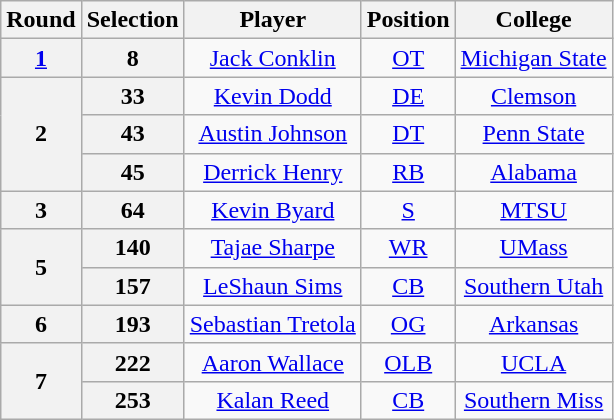<table class="wikitable" style="text-align:center">
<tr>
<th>Round</th>
<th>Selection</th>
<th>Player</th>
<th>Position</th>
<th>College</th>
</tr>
<tr>
<th><a href='#'>1</a></th>
<th>8</th>
<td><a href='#'>Jack Conklin</a></td>
<td><a href='#'>OT</a></td>
<td><a href='#'>Michigan State</a></td>
</tr>
<tr>
<th rowspan="3">2</th>
<th>33</th>
<td><a href='#'>Kevin Dodd</a></td>
<td><a href='#'>DE</a></td>
<td><a href='#'>Clemson</a></td>
</tr>
<tr>
<th>43</th>
<td><a href='#'>Austin Johnson</a></td>
<td><a href='#'>DT</a></td>
<td><a href='#'>Penn State</a></td>
</tr>
<tr>
<th>45</th>
<td><a href='#'>Derrick Henry</a></td>
<td><a href='#'>RB</a></td>
<td><a href='#'>Alabama</a></td>
</tr>
<tr>
<th>3</th>
<th>64</th>
<td><a href='#'>Kevin Byard</a></td>
<td><a href='#'>S</a></td>
<td><a href='#'>MTSU</a></td>
</tr>
<tr>
<th rowspan="2">5</th>
<th>140</th>
<td><a href='#'>Tajae Sharpe</a></td>
<td><a href='#'>WR</a></td>
<td><a href='#'>UMass</a></td>
</tr>
<tr>
<th>157</th>
<td><a href='#'>LeShaun Sims</a></td>
<td><a href='#'>CB</a></td>
<td><a href='#'>Southern Utah</a></td>
</tr>
<tr>
<th>6</th>
<th>193</th>
<td><a href='#'>Sebastian Tretola</a></td>
<td><a href='#'>OG</a></td>
<td><a href='#'>Arkansas</a></td>
</tr>
<tr>
<th rowspan="2">7</th>
<th>222</th>
<td><a href='#'>Aaron Wallace</a></td>
<td><a href='#'>OLB</a></td>
<td><a href='#'>UCLA</a></td>
</tr>
<tr>
<th>253</th>
<td><a href='#'>Kalan Reed</a></td>
<td><a href='#'>CB</a></td>
<td><a href='#'>Southern Miss</a></td>
</tr>
</table>
